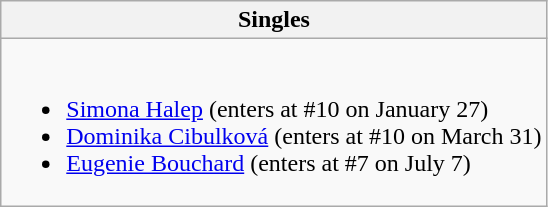<table class="wikitable collapsible collapsed">
<tr>
<th><strong>Singles</strong></th>
</tr>
<tr>
<td><br><ul><li> <a href='#'>Simona Halep</a> (enters at #10 on January 27)</li><li> <a href='#'>Dominika Cibulková</a> (enters at #10 on March 31)</li><li> <a href='#'>Eugenie Bouchard</a> (enters at #7 on July 7)</li></ul></td>
</tr>
</table>
